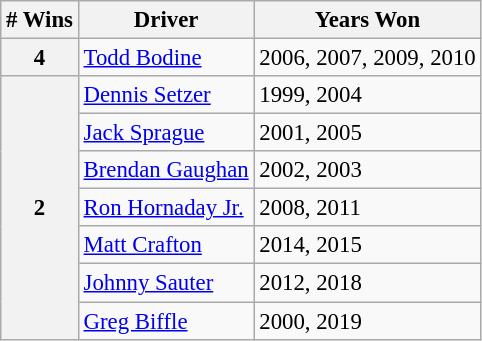<table class="wikitable" style="font-size: 95%;">
<tr>
<th># Wins</th>
<th>Driver</th>
<th>Years Won</th>
</tr>
<tr>
<th>4</th>
<td><a href='#'>Todd Bodine</a></td>
<td>2006, 2007, 2009, 2010</td>
</tr>
<tr>
<th rowspan="7">2</th>
<td><a href='#'>Dennis Setzer</a></td>
<td>1999, 2004</td>
</tr>
<tr>
<td><a href='#'>Jack Sprague</a></td>
<td>2001, 2005</td>
</tr>
<tr>
<td><a href='#'>Brendan Gaughan</a></td>
<td>2002, 2003</td>
</tr>
<tr>
<td><a href='#'>Ron Hornaday Jr.</a></td>
<td>2008, 2011</td>
</tr>
<tr>
<td><a href='#'>Matt Crafton</a></td>
<td>2014, 2015</td>
</tr>
<tr>
<td><a href='#'>Johnny Sauter</a></td>
<td>2012, 2018</td>
</tr>
<tr>
<td><a href='#'>Greg Biffle</a></td>
<td>2000, 2019</td>
</tr>
</table>
